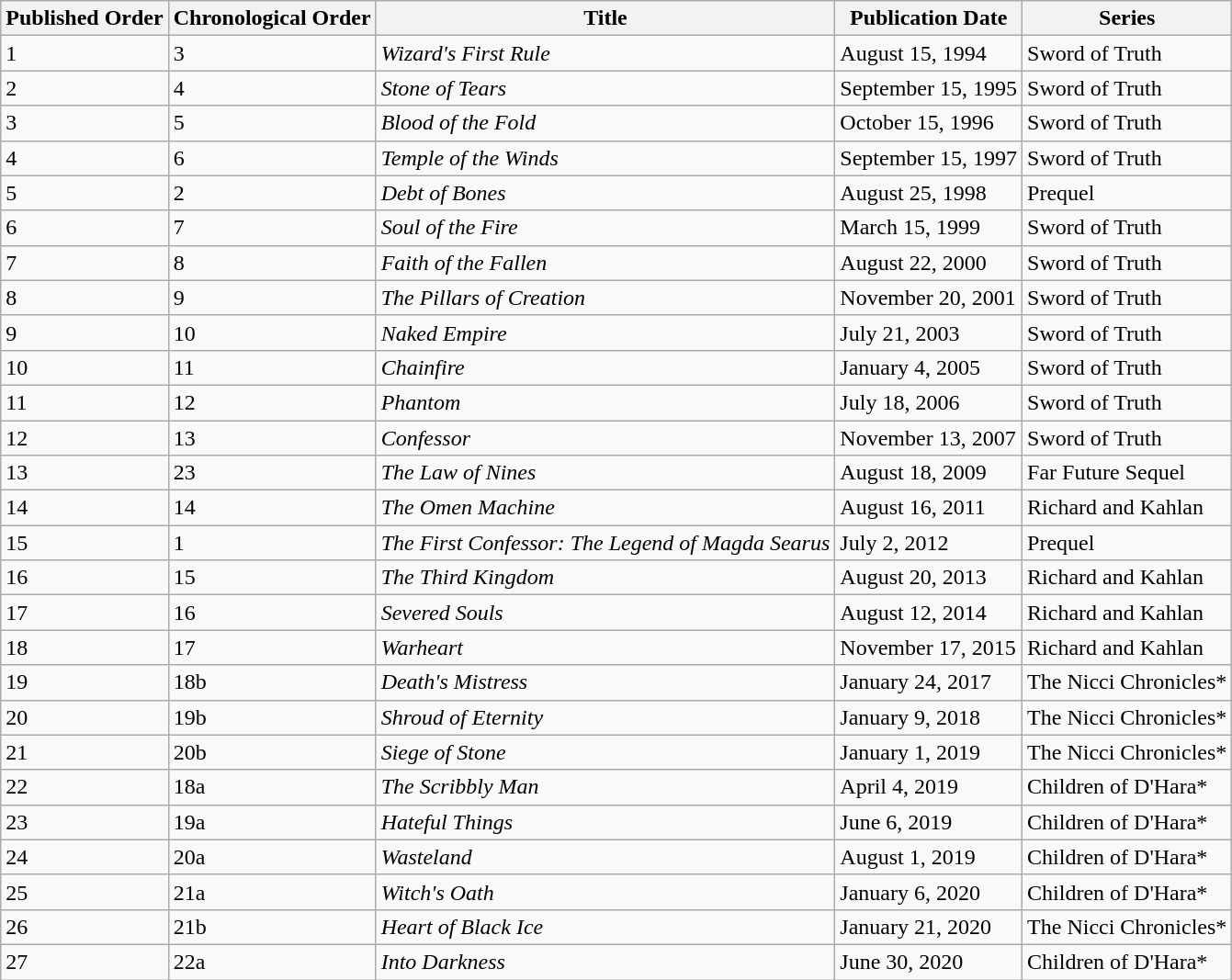<table class="wikitable sortable">
<tr>
<th>Published Order</th>
<th>Chronological Order</th>
<th>Title</th>
<th>Publication Date</th>
<th>Series</th>
</tr>
<tr>
<td>1</td>
<td>3</td>
<td><em>Wizard's First Rule</em></td>
<td>August 15, 1994</td>
<td>Sword of Truth</td>
</tr>
<tr>
<td>2</td>
<td>4</td>
<td><em>Stone of Tears</em></td>
<td>September 15, 1995</td>
<td>Sword of Truth</td>
</tr>
<tr>
<td>3</td>
<td>5</td>
<td><em>Blood of the Fold</em></td>
<td>October 15, 1996</td>
<td>Sword of Truth</td>
</tr>
<tr>
<td>4</td>
<td>6</td>
<td><em>Temple of the Winds</em></td>
<td>September 15, 1997</td>
<td>Sword of Truth</td>
</tr>
<tr>
<td>5</td>
<td>2</td>
<td><em>Debt of Bones</em></td>
<td>August 25, 1998</td>
<td>Prequel</td>
</tr>
<tr>
<td>6</td>
<td>7</td>
<td><em>Soul of the Fire</em></td>
<td>March 15, 1999</td>
<td>Sword of Truth</td>
</tr>
<tr>
<td>7</td>
<td>8</td>
<td><em>Faith of the Fallen</em></td>
<td>August 22, 2000</td>
<td>Sword of Truth</td>
</tr>
<tr>
<td>8</td>
<td>9</td>
<td><em>The Pillars of Creation</em></td>
<td>November 20, 2001</td>
<td>Sword of Truth</td>
</tr>
<tr>
<td>9</td>
<td>10</td>
<td><em>Naked Empire</em></td>
<td>July 21, 2003</td>
<td>Sword of Truth</td>
</tr>
<tr>
<td>10</td>
<td>11</td>
<td><em>Chainfire</em></td>
<td>January 4, 2005</td>
<td>Sword of Truth</td>
</tr>
<tr>
<td>11</td>
<td>12</td>
<td><em>Phantom</em></td>
<td>July 18, 2006</td>
<td>Sword of Truth</td>
</tr>
<tr>
<td>12</td>
<td>13</td>
<td><em>Confessor</em></td>
<td>November 13, 2007</td>
<td>Sword of Truth</td>
</tr>
<tr>
<td>13</td>
<td>23</td>
<td><em>The Law of Nines</em></td>
<td>August 18, 2009</td>
<td>Far Future Sequel</td>
</tr>
<tr>
<td>14</td>
<td>14</td>
<td><em>The Omen Machine</em></td>
<td>August 16, 2011</td>
<td>Richard and Kahlan</td>
</tr>
<tr>
<td>15</td>
<td>1</td>
<td><em>The First Confessor: The Legend of Magda Searus</em></td>
<td>July 2, 2012</td>
<td>Prequel</td>
</tr>
<tr>
<td>16</td>
<td>15</td>
<td><em>The Third Kingdom</em></td>
<td>August 20, 2013</td>
<td>Richard and Kahlan</td>
</tr>
<tr>
<td>17</td>
<td>16</td>
<td><em>Severed Souls</em></td>
<td>August 12, 2014</td>
<td>Richard and Kahlan</td>
</tr>
<tr>
<td>18</td>
<td>17</td>
<td><em>Warheart</em></td>
<td>November 17, 2015</td>
<td>Richard and Kahlan</td>
</tr>
<tr>
<td>19</td>
<td>18b</td>
<td><em>Death's Mistress</em></td>
<td>January 24, 2017</td>
<td>The Nicci Chronicles*</td>
</tr>
<tr>
<td>20</td>
<td>19b</td>
<td><em>Shroud of Eternity</em></td>
<td>January 9, 2018</td>
<td>The Nicci Chronicles*</td>
</tr>
<tr>
<td>21</td>
<td>20b</td>
<td><em>Siege of Stone</em></td>
<td>January 1, 2019</td>
<td>The Nicci Chronicles*</td>
</tr>
<tr>
<td>22</td>
<td>18a</td>
<td><em>The Scribbly Man</em></td>
<td>April 4, 2019</td>
<td>Children of D'Hara*</td>
</tr>
<tr>
<td>23</td>
<td>19a</td>
<td><em>Hateful Things</em></td>
<td>June 6, 2019</td>
<td>Children of D'Hara*</td>
</tr>
<tr>
<td>24</td>
<td>20a</td>
<td><em>Wasteland</em></td>
<td>August 1, 2019</td>
<td>Children of D'Hara*</td>
</tr>
<tr>
<td>25</td>
<td>21a</td>
<td><em>Witch's Oath</em></td>
<td>January 6, 2020</td>
<td>Children of D'Hara*</td>
</tr>
<tr>
<td>26</td>
<td>21b</td>
<td><em>Heart of Black Ice</em></td>
<td>January 21, 2020</td>
<td>The Nicci Chronicles*</td>
</tr>
<tr>
<td>27</td>
<td>22a</td>
<td><em>Into Darkness</em></td>
<td>June 30, 2020</td>
<td>Children of D'Hara*</td>
</tr>
</table>
